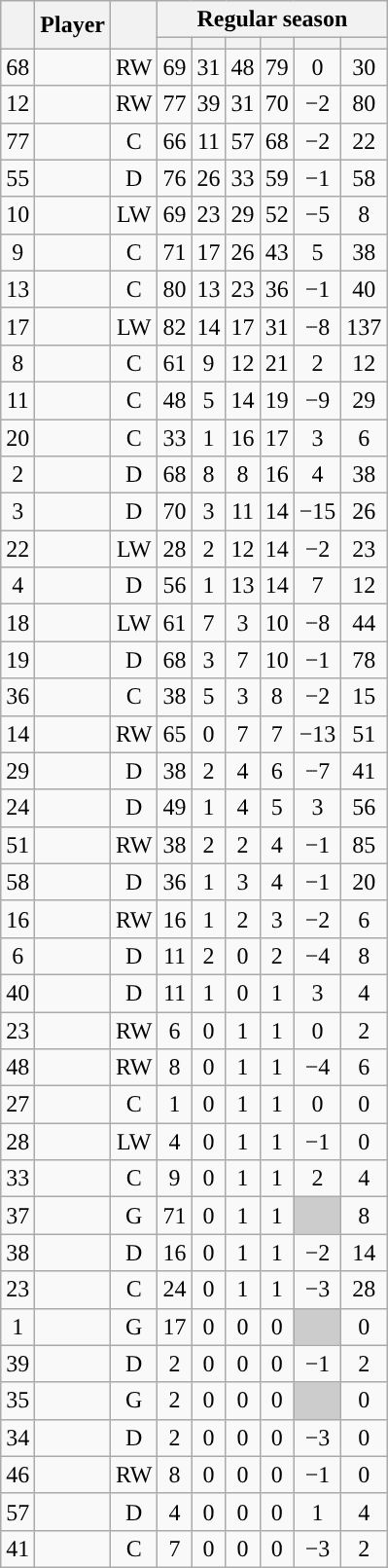<table class="wikitable sortable plainrowheaders" style="text-align:center;">
<tr>
<th scope="col" data-sort-type="number" rowspan="2"></th>
<th scope="col" rowspan="2">Player</th>
<th scope="col" rowspan="2"></th>
<th scope=colgroup colspan=6>Regular season</th>
</tr>
<tr>
<th scope="col" data-sort-type="number"></th>
<th scope="col" data-sort-type="number"></th>
<th scope="col" data-sort-type="number"></th>
<th scope="col" data-sort-type="number"></th>
<th scope="col" data-sort-type="number"></th>
<th scope="col" data-sort-type="number"></th>
</tr>
<tr>
<td scope="row">68</td>
<td align="left"></td>
<td>RW</td>
<td>69</td>
<td>31</td>
<td>48</td>
<td>79</td>
<td>0</td>
<td>30</td>
</tr>
<tr>
<td scope="row">12</td>
<td align="left"></td>
<td>RW</td>
<td>77</td>
<td>39</td>
<td>31</td>
<td>70</td>
<td>−2</td>
<td>80</td>
</tr>
<tr>
<td scope="row">77</td>
<td align="left"></td>
<td>C</td>
<td>66</td>
<td>11</td>
<td>57</td>
<td>68</td>
<td>−2</td>
<td>22</td>
</tr>
<tr>
<td scope="row">55</td>
<td align="left"></td>
<td>D</td>
<td>76</td>
<td>26</td>
<td>33</td>
<td>59</td>
<td>−1</td>
<td>58</td>
</tr>
<tr>
<td scope="row">10</td>
<td align="left"></td>
<td>LW</td>
<td>69</td>
<td>23</td>
<td>29</td>
<td>52</td>
<td>−5</td>
<td>8</td>
</tr>
<tr>
<td scope="row">9</td>
<td align="left"></td>
<td>C</td>
<td>71</td>
<td>17</td>
<td>26</td>
<td>43</td>
<td>5</td>
<td>38</td>
</tr>
<tr>
<td scope="row">13</td>
<td align="left"></td>
<td>C</td>
<td>80</td>
<td>13</td>
<td>23</td>
<td>36</td>
<td>−1</td>
<td>40</td>
</tr>
<tr>
<td scope="row">17</td>
<td align="left"></td>
<td>LW</td>
<td>82</td>
<td>14</td>
<td>17</td>
<td>31</td>
<td>−8</td>
<td>137</td>
</tr>
<tr>
<td scope="row">8</td>
<td align="left"></td>
<td>C</td>
<td>61</td>
<td>9</td>
<td>12</td>
<td>21</td>
<td>2</td>
<td>12</td>
</tr>
<tr>
<td scope="row">11</td>
<td align="left"></td>
<td>C</td>
<td>48</td>
<td>5</td>
<td>14</td>
<td>19</td>
<td>−9</td>
<td>29</td>
</tr>
<tr>
<td scope="row">20</td>
<td align="left"></td>
<td>C</td>
<td>33</td>
<td>1</td>
<td>16</td>
<td>17</td>
<td>3</td>
<td>6</td>
</tr>
<tr>
<td scope="row">2</td>
<td align="left"></td>
<td>D</td>
<td>68</td>
<td>8</td>
<td>8</td>
<td>16</td>
<td>4</td>
<td>38</td>
</tr>
<tr>
<td scope="row">3</td>
<td align="left"></td>
<td>D</td>
<td>70</td>
<td>3</td>
<td>11</td>
<td>14</td>
<td>−15</td>
<td>26</td>
</tr>
<tr>
<td scope="row">22</td>
<td align="left"></td>
<td>LW</td>
<td>28</td>
<td>2</td>
<td>12</td>
<td>14</td>
<td>−2</td>
<td>23</td>
</tr>
<tr>
<td scope="row">4</td>
<td align="left"></td>
<td>D</td>
<td>56</td>
<td>1</td>
<td>13</td>
<td>14</td>
<td>7</td>
<td>12</td>
</tr>
<tr>
<td scope="row">18</td>
<td align="left"></td>
<td>LW</td>
<td>61</td>
<td>7</td>
<td>3</td>
<td>10</td>
<td>−8</td>
<td>44</td>
</tr>
<tr>
<td scope="row">19</td>
<td align="left"></td>
<td>D</td>
<td>68</td>
<td>3</td>
<td>7</td>
<td>10</td>
<td>−1</td>
<td>78</td>
</tr>
<tr>
<td scope="row">36</td>
<td align="left"></td>
<td>C</td>
<td>38</td>
<td>5</td>
<td>3</td>
<td>8</td>
<td>−2</td>
<td>15</td>
</tr>
<tr>
<td scope="row">14</td>
<td align="left"></td>
<td>RW</td>
<td>65</td>
<td>0</td>
<td>7</td>
<td>7</td>
<td>−13</td>
<td>51</td>
</tr>
<tr>
<td scope="row">29</td>
<td align="left"></td>
<td>D</td>
<td>38</td>
<td>2</td>
<td>4</td>
<td>6</td>
<td>−7</td>
<td>41</td>
</tr>
<tr>
<td scope="row">24</td>
<td align="left"></td>
<td>D</td>
<td>49</td>
<td>1</td>
<td>4</td>
<td>5</td>
<td>3</td>
<td>56</td>
</tr>
<tr>
<td scope="row">51</td>
<td align="left"></td>
<td>RW</td>
<td>38</td>
<td>2</td>
<td>2</td>
<td>4</td>
<td>−1</td>
<td>85</td>
</tr>
<tr>
<td scope="row">58</td>
<td align="left"></td>
<td>D</td>
<td>36</td>
<td>1</td>
<td>3</td>
<td>4</td>
<td>−1</td>
<td>20</td>
</tr>
<tr>
<td scope="row">16</td>
<td align="left"></td>
<td>RW</td>
<td>16</td>
<td>1</td>
<td>2</td>
<td>3</td>
<td>−2</td>
<td>6</td>
</tr>
<tr>
<td scope="row">6</td>
<td align="left"></td>
<td>D</td>
<td>11</td>
<td>2</td>
<td>0</td>
<td>2</td>
<td>−4</td>
<td>8</td>
</tr>
<tr>
<td scope="row">40</td>
<td align="left"></td>
<td>D</td>
<td>11</td>
<td>1</td>
<td>0</td>
<td>1</td>
<td>3</td>
<td>4</td>
</tr>
<tr>
<td scope="row">23</td>
<td align="left"></td>
<td>RW</td>
<td>6</td>
<td>0</td>
<td>1</td>
<td>1</td>
<td>0</td>
<td>2</td>
</tr>
<tr>
<td scope="row">48</td>
<td align="left"></td>
<td>RW</td>
<td>8</td>
<td>0</td>
<td>1</td>
<td>1</td>
<td>−4</td>
<td>6</td>
</tr>
<tr>
<td scope="row">27</td>
<td align="left"></td>
<td>C</td>
<td>1</td>
<td>0</td>
<td>1</td>
<td>1</td>
<td>0</td>
<td>0</td>
</tr>
<tr>
<td scope="row">28</td>
<td align="left"></td>
<td>LW</td>
<td>4</td>
<td>0</td>
<td>1</td>
<td>1</td>
<td>−1</td>
<td>0</td>
</tr>
<tr>
<td scope="row">33</td>
<td align="left"></td>
<td>C</td>
<td>9</td>
<td>0</td>
<td>1</td>
<td>1</td>
<td>2</td>
<td>4</td>
</tr>
<tr>
<td scope="row">37</td>
<td align="left"></td>
<td>G</td>
<td>71</td>
<td>0</td>
<td>1</td>
<td>1</td>
<td style="background:#ccc"></td>
<td>8</td>
</tr>
<tr>
<td scope="row">38</td>
<td align="left"></td>
<td>D</td>
<td>16</td>
<td>0</td>
<td>1</td>
<td>1</td>
<td>−2</td>
<td>14</td>
</tr>
<tr>
<td scope="row">23</td>
<td align="left"></td>
<td>C</td>
<td>24</td>
<td>0</td>
<td>1</td>
<td>1</td>
<td>−3</td>
<td>28</td>
</tr>
<tr>
<td scope="row">1</td>
<td align="left"></td>
<td>G</td>
<td>17</td>
<td>0</td>
<td>0</td>
<td>0</td>
<td style="background:#ccc"></td>
<td>0</td>
</tr>
<tr>
<td scope="row">39</td>
<td align="left"></td>
<td>D</td>
<td>2</td>
<td>0</td>
<td>0</td>
<td>0</td>
<td>−1</td>
<td>2</td>
</tr>
<tr>
<td scope="row">35</td>
<td align="left"></td>
<td>G</td>
<td>2</td>
<td>0</td>
<td>0</td>
<td>0</td>
<td style="background:#ccc"></td>
<td>0</td>
</tr>
<tr>
<td scope="row">34</td>
<td align="left"></td>
<td>D</td>
<td>2</td>
<td>0</td>
<td>0</td>
<td>0</td>
<td>−3</td>
<td>0</td>
</tr>
<tr>
<td scope="row">46</td>
<td align="left"></td>
<td>RW</td>
<td>8</td>
<td>0</td>
<td>0</td>
<td>0</td>
<td>−1</td>
<td>0</td>
</tr>
<tr>
<td scope="row">57</td>
<td align="left"></td>
<td>D</td>
<td>4</td>
<td>0</td>
<td>0</td>
<td>0</td>
<td>1</td>
<td>4</td>
</tr>
<tr>
<td scope="row">41</td>
<td align="left"></td>
<td>C</td>
<td>7</td>
<td>0</td>
<td>0</td>
<td>0</td>
<td>−3</td>
<td>2</td>
</tr>
</table>
